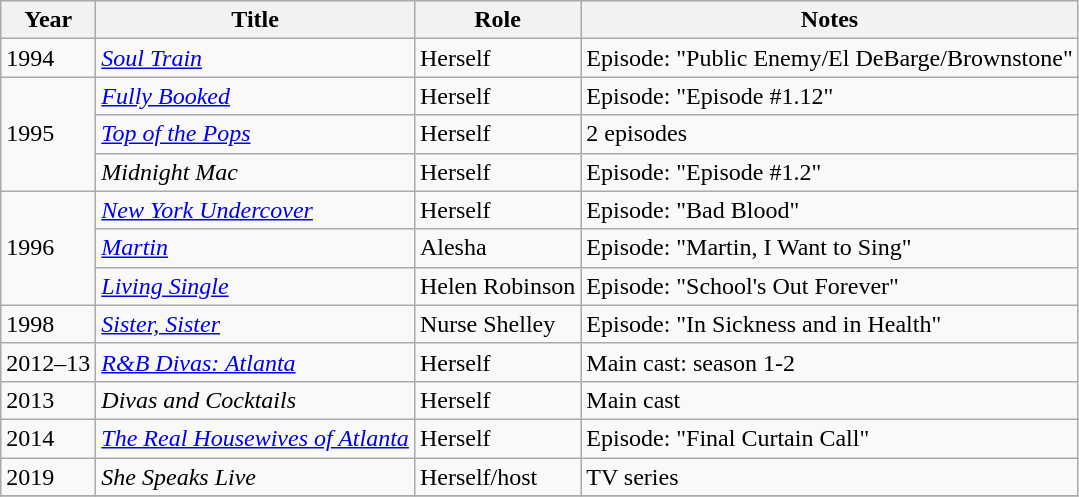<table class="wikitable sortable">
<tr>
<th>Year</th>
<th>Title</th>
<th>Role</th>
<th>Notes</th>
</tr>
<tr>
<td>1994</td>
<td><em><a href='#'>Soul Train</a></em></td>
<td>Herself</td>
<td>Episode: "Public Enemy/El DeBarge/Brownstone"</td>
</tr>
<tr>
<td rowspan=3>1995</td>
<td><em><a href='#'>Fully Booked</a></em></td>
<td>Herself</td>
<td>Episode: "Episode #1.12"</td>
</tr>
<tr>
<td><em><a href='#'>Top of the Pops</a></em></td>
<td>Herself</td>
<td>2 episodes</td>
</tr>
<tr>
<td><em>Midnight Mac</em></td>
<td>Herself</td>
<td>Episode: "Episode #1.2"</td>
</tr>
<tr>
<td rowspan=3>1996</td>
<td><em><a href='#'>New York Undercover</a></em></td>
<td>Herself</td>
<td>Episode: "Bad Blood"</td>
</tr>
<tr>
<td><em><a href='#'>Martin</a></em></td>
<td>Alesha</td>
<td>Episode: "Martin, I Want to Sing"</td>
</tr>
<tr>
<td><em><a href='#'>Living Single</a></em></td>
<td>Helen Robinson</td>
<td>Episode: "School's Out Forever"</td>
</tr>
<tr>
<td>1998</td>
<td><em><a href='#'>Sister, Sister</a></em></td>
<td>Nurse Shelley</td>
<td>Episode: "In Sickness and in Health"</td>
</tr>
<tr>
<td>2012–13</td>
<td><em><a href='#'>R&B Divas: Atlanta</a></em></td>
<td>Herself</td>
<td>Main cast: season 1-2</td>
</tr>
<tr>
<td>2013</td>
<td><em>Divas and Cocktails</em></td>
<td>Herself</td>
<td>Main cast</td>
</tr>
<tr>
<td>2014</td>
<td><em><a href='#'>The Real Housewives of Atlanta</a></em></td>
<td>Herself</td>
<td>Episode: "Final Curtain Call"</td>
</tr>
<tr>
<td>2019</td>
<td><em>She Speaks Live</em></td>
<td>Herself/host</td>
<td>TV series</td>
</tr>
<tr>
</tr>
</table>
